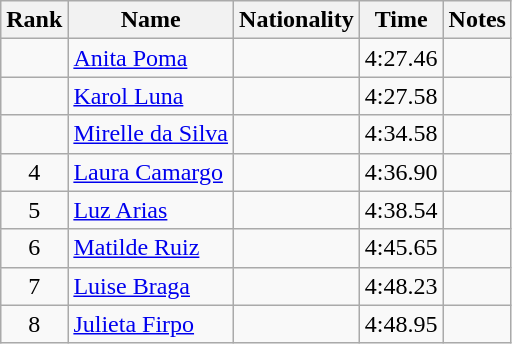<table class="wikitable sortable" style="text-align:center">
<tr>
<th>Rank</th>
<th>Name</th>
<th>Nationality</th>
<th>Time</th>
<th>Notes</th>
</tr>
<tr>
<td></td>
<td align=left><a href='#'>Anita Poma</a></td>
<td align=left></td>
<td>4:27.46</td>
<td></td>
</tr>
<tr>
<td></td>
<td align=left><a href='#'>Karol Luna</a></td>
<td align=left></td>
<td>4:27.58</td>
<td></td>
</tr>
<tr>
<td></td>
<td align=left><a href='#'>Mirelle da Silva</a></td>
<td align=left></td>
<td>4:34.58</td>
<td></td>
</tr>
<tr>
<td>4</td>
<td align=left><a href='#'>Laura Camargo</a></td>
<td align=left></td>
<td>4:36.90</td>
<td></td>
</tr>
<tr>
<td>5</td>
<td align=left><a href='#'>Luz Arias</a></td>
<td align=left></td>
<td>4:38.54</td>
<td></td>
</tr>
<tr>
<td>6</td>
<td align=left><a href='#'>Matilde Ruiz</a></td>
<td align=left></td>
<td>4:45.65</td>
<td></td>
</tr>
<tr>
<td>7</td>
<td align=left><a href='#'>Luise Braga</a></td>
<td align=left></td>
<td>4:48.23</td>
<td></td>
</tr>
<tr>
<td>8</td>
<td align=left><a href='#'>Julieta Firpo</a></td>
<td align=left></td>
<td>4:48.95</td>
<td></td>
</tr>
</table>
